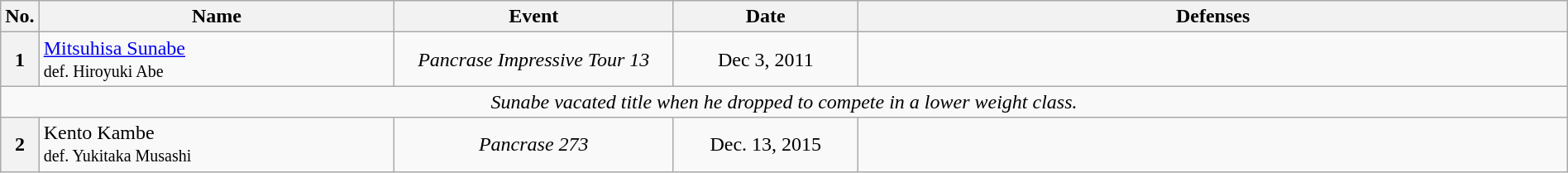<table class="wikitable" width=100%>
<tr>
<th width=1%>No.</th>
<th width=23%>Name</th>
<th width=18%>Event</th>
<th width=12%>Date</th>
<th width=46%>Defenses</th>
</tr>
<tr>
<th>1</th>
<td align=left> <a href='#'>Mitsuhisa Sunabe</a><br><small>def. Hiroyuki Abe</small></td>
<td align=center><em>Pancrase Impressive Tour 13</em><br></td>
<td align=center>Dec 3, 2011</td>
<td><br><br></td>
</tr>
<tr>
<td colspan=5 align=center><em>Sunabe vacated title when he dropped to compete in a lower weight class.</em></td>
</tr>
<tr>
<th>2</th>
<td align=left> Kento Kambe<br><small>def. Yukitaka Musashi</small></td>
<td align=center><em>Pancrase 273</em><br></td>
<td align=center>Dec. 13, 2015</td>
<td></td>
</tr>
</table>
